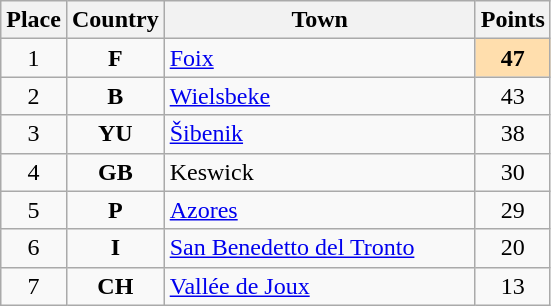<table class="wikitable">
<tr>
<th width="25">Place</th>
<th width="25">Country</th>
<th width="200">Town</th>
<th width="25">Points</th>
</tr>
<tr>
<td align="center">1</td>
<td align="center"><strong>F</strong></td>
<td align="left"><a href='#'>Foix</a></td>
<td align="center" style="background:NavajoWhite;"><strong>47</strong></td>
</tr>
<tr>
<td align="center">2</td>
<td align="center"><strong>B</strong></td>
<td align="left"><a href='#'>Wielsbeke</a></td>
<td align="center">43</td>
</tr>
<tr>
<td align="center">3</td>
<td align="center"><strong>YU</strong></td>
<td align="left"><a href='#'>Šibenik</a></td>
<td align="center">38</td>
</tr>
<tr>
<td align="center">4</td>
<td align="center"><strong>GB</strong></td>
<td align="left">Keswick</td>
<td align="center">30</td>
</tr>
<tr>
<td align="center">5</td>
<td align="center"><strong>P</strong></td>
<td align="left"><a href='#'>Azores</a></td>
<td align="center">29</td>
</tr>
<tr>
<td align="center">6</td>
<td align="center"><strong>I</strong></td>
<td align="left"><a href='#'>San Benedetto del Tronto</a></td>
<td align="center">20</td>
</tr>
<tr>
<td align="center">7</td>
<td align="center"><strong>CH</strong></td>
<td align="left"><a href='#'>Vallée de Joux</a></td>
<td align="center">13</td>
</tr>
</table>
